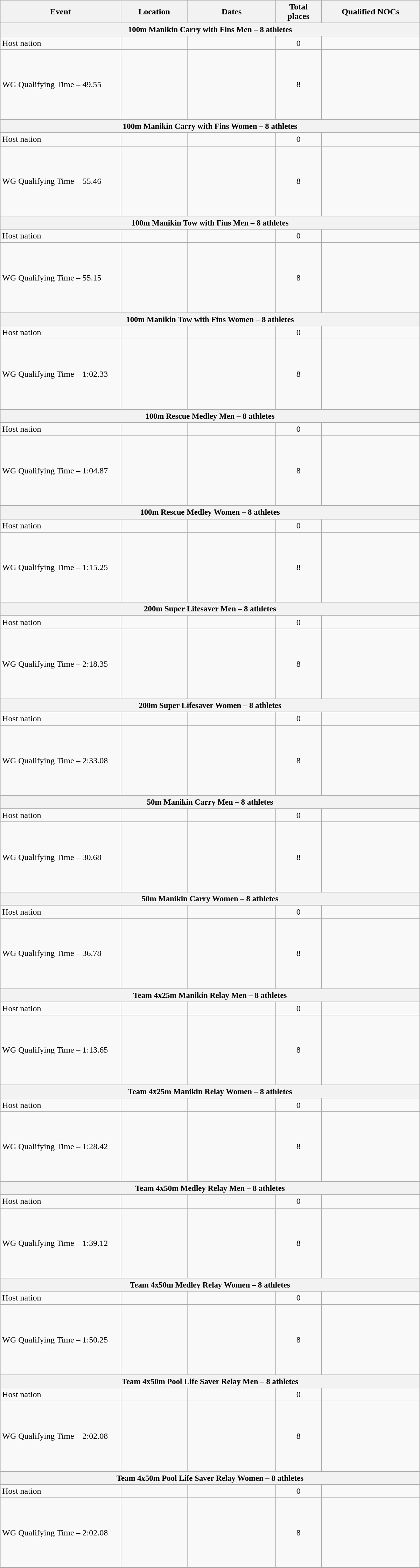<table class="wikitable" width=800>
<tr>
<th>Event</th>
<th width=120>Location</th>
<th width=160>Dates</th>
<th width=80>Total places</th>
<th width=180>Qualified NOCs</th>
</tr>
<tr style="font-size:95%;">
<th colspan=5>100m Manikin Carry with Fins Men – 8 athletes</th>
</tr>
<tr>
<td>Host nation</td>
<td></td>
<td></td>
<td align="center">0</td>
<td></td>
</tr>
<tr>
<td>WG Qualifying Time – 49.55</td>
<td></td>
<td align="center"></td>
<td align="center">8</td>
<td><br><br><br><br><br><br><br></td>
</tr>
<tr style="font-size:95%;">
<th colspan=5>100m Manikin Carry with Fins Women – 8 athletes</th>
</tr>
<tr>
<td>Host nation</td>
<td></td>
<td></td>
<td align="center">0</td>
<td></td>
</tr>
<tr>
<td>WG Qualifying Time – 55.46</td>
<td></td>
<td align="center"></td>
<td align="center">8</td>
<td><br><br><br><br><br><br><br></td>
</tr>
<tr style="font-size:95%;">
<th colspan=5>100m Manikin Tow with Fins Men – 8 athletes</th>
</tr>
<tr>
<td>Host nation</td>
<td></td>
<td></td>
<td align="center">0</td>
<td></td>
</tr>
<tr>
<td>WG Qualifying Time – 55.15</td>
<td></td>
<td align="center"></td>
<td align="center">8</td>
<td><br><br><br><br><br><br><br></td>
</tr>
<tr style="font-size:95%;">
<th colspan=5>100m Manikin Tow with Fins Women – 8 athletes</th>
</tr>
<tr>
<td>Host nation</td>
<td></td>
<td></td>
<td align="center">0</td>
<td></td>
</tr>
<tr>
<td>WG Qualifying Time – 1:02.33</td>
<td></td>
<td align="center"></td>
<td align="center">8</td>
<td><br><br><br><br><br><br><br></td>
</tr>
<tr style="font-size:95%;">
<th colspan=5>100m Rescue Medley Men – 8 athletes</th>
</tr>
<tr>
<td>Host nation</td>
<td></td>
<td></td>
<td align="center">0</td>
<td></td>
</tr>
<tr>
<td>WG Qualifying Time – 1:04.87</td>
<td></td>
<td align="center"></td>
<td align="center">8</td>
<td><br><br><br><br><br><br><br></td>
</tr>
<tr style="font-size:95%;">
<th colspan=5>100m Rescue Medley Women – 8 athletes</th>
</tr>
<tr>
<td>Host nation</td>
<td></td>
<td></td>
<td align="center">0</td>
<td></td>
</tr>
<tr>
<td>WG Qualifying Time – 1:15.25</td>
<td></td>
<td align="center"></td>
<td align="center">8</td>
<td><br><br><br><br><br><br><br></td>
</tr>
<tr style="font-size:95%;">
<th colspan=5>200m Super Lifesaver Men – 8 athletes</th>
</tr>
<tr>
<td>Host nation</td>
<td></td>
<td></td>
<td align="center">0</td>
<td></td>
</tr>
<tr>
<td>WG Qualifying Time – 2:18.35</td>
<td></td>
<td align="center"></td>
<td align="center">8</td>
<td><br><br><br><br><br><br><br></td>
</tr>
<tr style="font-size:95%;">
<th colspan=5>200m Super Lifesaver Women – 8 athletes</th>
</tr>
<tr>
<td>Host nation</td>
<td></td>
<td></td>
<td align="center">0</td>
<td></td>
</tr>
<tr>
<td>WG Qualifying Time – 2:33.08</td>
<td></td>
<td align="center"></td>
<td align="center">8</td>
<td><br><br><br><br><br><br><br></td>
</tr>
<tr style="font-size:95%;">
<th colspan=5>50m Manikin Carry Men – 8 athletes</th>
</tr>
<tr>
<td>Host nation</td>
<td></td>
<td></td>
<td align="center">0</td>
<td></td>
</tr>
<tr>
<td>WG Qualifying Time – 30.68</td>
<td></td>
<td align="center"></td>
<td align="center">8</td>
<td><br><br><br><br><br><br><br></td>
</tr>
<tr style="font-size:95%;">
<th colspan=5>50m Manikin Carry Women – 8 athletes</th>
</tr>
<tr>
<td>Host nation</td>
<td></td>
<td></td>
<td align="center">0</td>
<td></td>
</tr>
<tr>
<td>WG Qualifying Time – 36.78</td>
<td></td>
<td align="center"></td>
<td align="center">8</td>
<td><br><br><br><br><br><br><br></td>
</tr>
<tr style="font-size:95%;">
<th colspan=5>Team 4x25m Manikin Relay Men – 8 athletes</th>
</tr>
<tr>
<td>Host nation</td>
<td></td>
<td></td>
<td align="center">0</td>
<td></td>
</tr>
<tr>
<td>WG Qualifying Time – 1:13.65</td>
<td></td>
<td align="center"></td>
<td align="center">8</td>
<td><br><br><br><br><br><br><br></td>
</tr>
<tr style="font-size:95%;">
<th colspan=5>Team 4x25m Manikin Relay Women – 8 athletes</th>
</tr>
<tr>
<td>Host nation</td>
<td></td>
<td></td>
<td align="center">0</td>
<td></td>
</tr>
<tr>
<td>WG Qualifying Time – 1:28.42</td>
<td></td>
<td align="center"></td>
<td align="center">8</td>
<td><br><br><br><br><br><br><br></td>
</tr>
<tr style="font-size:95%;">
<th colspan=5>Team 4x50m Medley Relay Men – 8 athletes</th>
</tr>
<tr>
<td>Host nation</td>
<td></td>
<td></td>
<td align="center">0</td>
<td></td>
</tr>
<tr>
<td>WG Qualifying Time – 1:39.12</td>
<td></td>
<td align="center"></td>
<td align="center">8</td>
<td><br><br><br><br><br><br><br></td>
</tr>
<tr style="font-size:95%;">
<th colspan=5>Team 4x50m Medley Relay Women – 8 athletes</th>
</tr>
<tr>
<td>Host nation</td>
<td></td>
<td></td>
<td align="center">0</td>
<td></td>
</tr>
<tr>
<td>WG Qualifying Time – 1:50.25</td>
<td></td>
<td align="center"></td>
<td align="center">8</td>
<td><br><br><br><br><br><br><br></td>
</tr>
<tr style="font-size:95%;">
<th colspan=5>Team 4x50m Pool Life Saver Relay Men – 8 athletes</th>
</tr>
<tr>
<td>Host nation</td>
<td></td>
<td></td>
<td align="center">0</td>
<td></td>
</tr>
<tr>
<td>WG Qualifying Time – 2:02.08</td>
<td></td>
<td align="center"></td>
<td align="center">8</td>
<td><br><br><br><br><br><br><br></td>
</tr>
<tr style="font-size:95%;">
<th colspan=5>Team 4x50m Pool Life Saver Relay Women – 8 athletes</th>
</tr>
<tr>
<td>Host nation</td>
<td></td>
<td></td>
<td align="center">0</td>
<td></td>
</tr>
<tr>
<td>WG Qualifying Time – 2:02.08</td>
<td></td>
<td align="center"></td>
<td align="center">8</td>
<td><br><br><br><br><br><br><br></td>
</tr>
<tr>
</tr>
</table>
